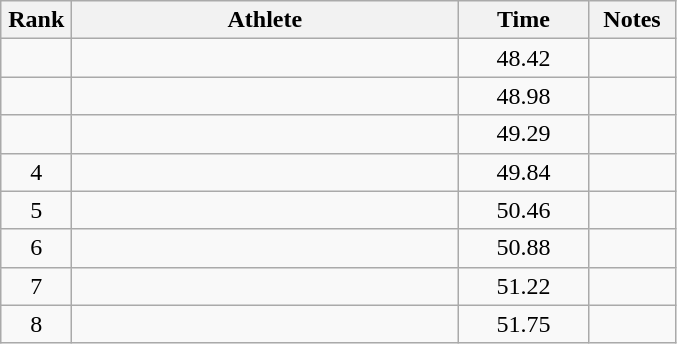<table class="wikitable" style="text-align:center">
<tr>
<th width=40>Rank</th>
<th width=250>Athlete</th>
<th width=80>Time</th>
<th width=50>Notes</th>
</tr>
<tr>
<td></td>
<td align=left></td>
<td>48.42</td>
<td></td>
</tr>
<tr>
<td></td>
<td align=left></td>
<td>48.98</td>
<td></td>
</tr>
<tr>
<td></td>
<td align=left></td>
<td>49.29</td>
<td></td>
</tr>
<tr>
<td>4</td>
<td align=left></td>
<td>49.84</td>
<td></td>
</tr>
<tr>
<td>5</td>
<td align=left></td>
<td>50.46</td>
<td></td>
</tr>
<tr>
<td>6</td>
<td align=left></td>
<td>50.88</td>
<td></td>
</tr>
<tr>
<td>7</td>
<td align=left></td>
<td>51.22</td>
<td></td>
</tr>
<tr>
<td>8</td>
<td align=left></td>
<td>51.75</td>
<td></td>
</tr>
</table>
